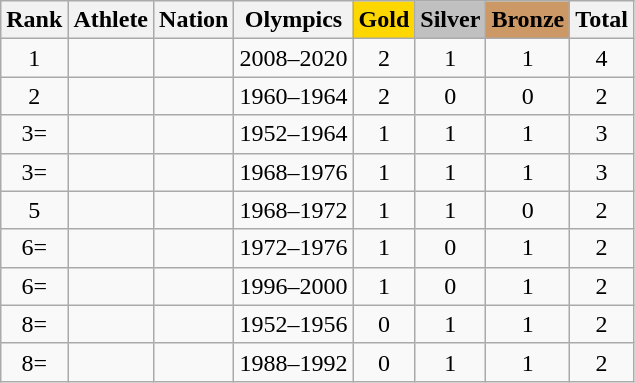<table class="wikitable sortable" style="text-align:center">
<tr>
<th>Rank</th>
<th>Athlete</th>
<th>Nation</th>
<th>Olympics</th>
<th style="background-color:gold">Gold</th>
<th style="background-color:silver">Silver</th>
<th style="background-color:#cc9966">Bronze</th>
<th>Total</th>
</tr>
<tr>
<td>1</td>
<td align=left></td>
<td align=left></td>
<td>2008–2020</td>
<td>2</td>
<td>1</td>
<td>1</td>
<td>4</td>
</tr>
<tr>
<td>2</td>
<td align=left></td>
<td align=left></td>
<td>1960–1964</td>
<td>2</td>
<td>0</td>
<td>0</td>
<td>2</td>
</tr>
<tr>
<td>3=</td>
<td align=left></td>
<td align=left></td>
<td>1952–1964</td>
<td>1</td>
<td>1</td>
<td>1</td>
<td>3</td>
</tr>
<tr>
<td>3=</td>
<td align=left></td>
<td align=left></td>
<td>1968–1976</td>
<td>1</td>
<td>1</td>
<td>1</td>
<td>3</td>
</tr>
<tr>
<td>5</td>
<td align=left></td>
<td align=left></td>
<td>1968–1972</td>
<td>1</td>
<td>1</td>
<td>0</td>
<td>2</td>
</tr>
<tr>
<td>6=</td>
<td align=left></td>
<td align=left></td>
<td>1972–1976</td>
<td>1</td>
<td>0</td>
<td>1</td>
<td>2</td>
</tr>
<tr>
<td>6=</td>
<td align=left></td>
<td align=left></td>
<td>1996–2000</td>
<td>1</td>
<td>0</td>
<td>1</td>
<td>2</td>
</tr>
<tr>
<td>8=</td>
<td align=left></td>
<td align=left></td>
<td>1952–1956</td>
<td>0</td>
<td>1</td>
<td>1</td>
<td>2</td>
</tr>
<tr>
<td>8=</td>
<td align=left></td>
<td align=left><br></td>
<td>1988–1992</td>
<td>0</td>
<td>1</td>
<td>1</td>
<td>2</td>
</tr>
</table>
